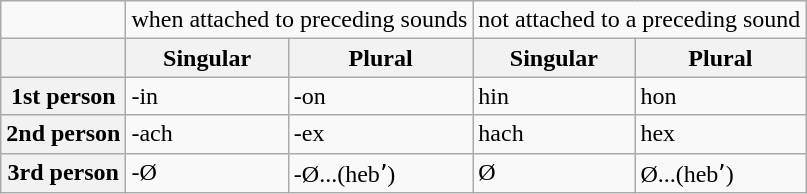<table class="wikitable">
<tr>
<td></td>
<td colspan="2">when attached to preceding sounds</td>
<td colspan="2">not attached to a preceding sound</td>
</tr>
<tr>
<th></th>
<th>Singular</th>
<th>Plural</th>
<th>Singular</th>
<th>Plural</th>
</tr>
<tr>
<th>1st person</th>
<td>-in</td>
<td>-on</td>
<td>hin</td>
<td>hon</td>
</tr>
<tr>
<th>2nd person</th>
<td>-ach</td>
<td>-ex</td>
<td>hach</td>
<td>hex</td>
</tr>
<tr>
<th>3rd person</th>
<td>-Ø</td>
<td>-Ø...(hebʼ)</td>
<td>Ø</td>
<td>Ø...(hebʼ)</td>
</tr>
</table>
